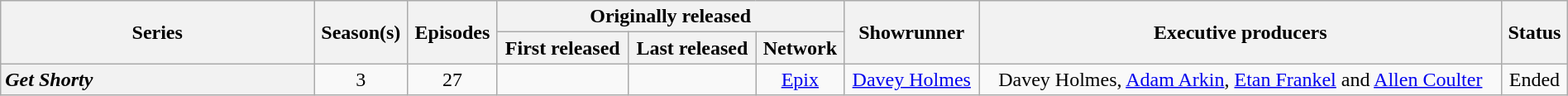<table class="wikitable plainrowheaders" style="text-align:center" width=100%>
<tr>
<th scope="col" style="width:20%;" rowspan="2">Series</th>
<th scope="col" rowspan="2">Season(s)</th>
<th scope="col" rowspan="2">Episodes</th>
<th scope="col" colspan="3">Originally released</th>
<th scope="col" rowspan="2">Showrunner</th>
<th scope="col" rowspan="2">Executive producers</th>
<th scope="col" rowspan="2">Status</th>
</tr>
<tr>
<th>First released</th>
<th>Last released</th>
<th>Network</th>
</tr>
<tr>
<th scope="row" style="text-align:left"><em>Get Shorty</em></th>
<td>3</td>
<td>27</td>
<td></td>
<td></td>
<td><a href='#'>Epix</a></td>
<td><a href='#'>Davey Holmes</a></td>
<td>Davey Holmes, <a href='#'>Adam Arkin</a>, <a href='#'>Etan Frankel</a> and <a href='#'>Allen Coulter</a></td>
<td>Ended</td>
</tr>
</table>
